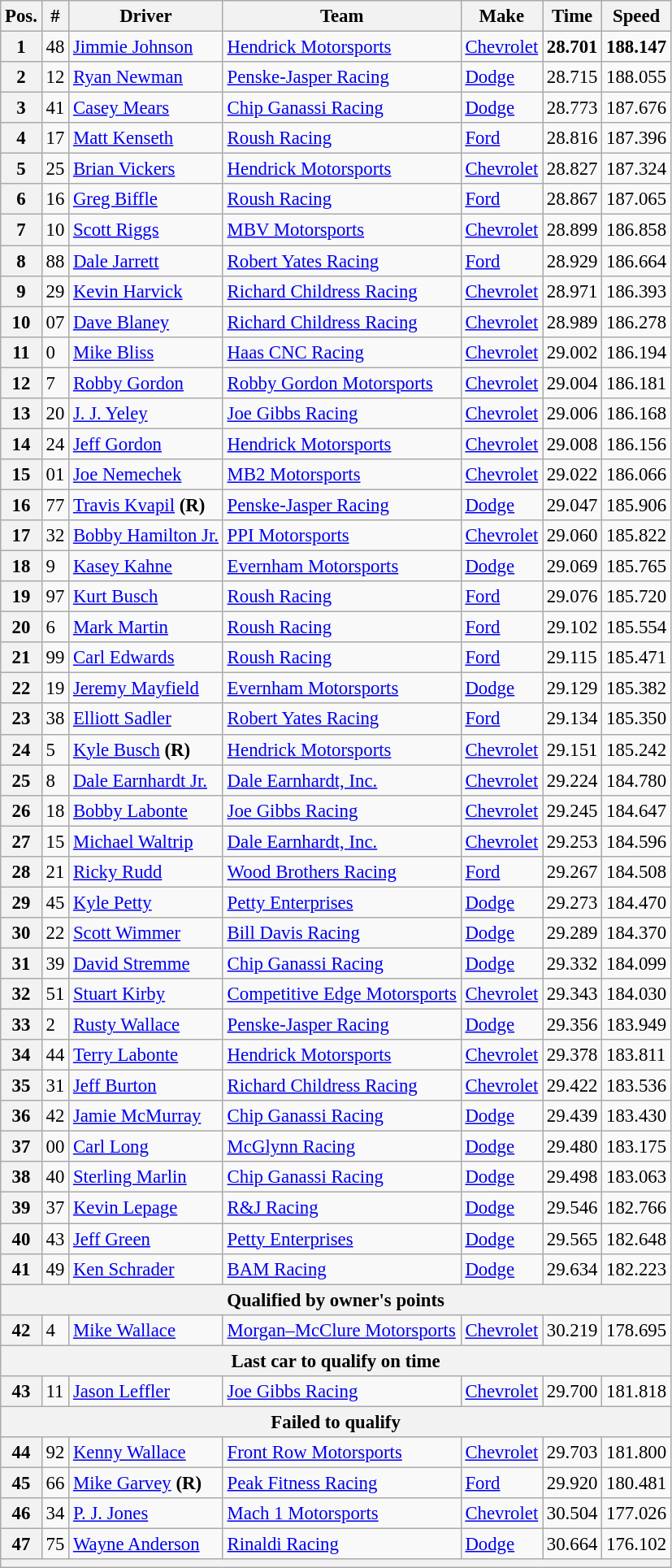<table class="wikitable" style="font-size:95%">
<tr>
<th>Pos.</th>
<th>#</th>
<th>Driver</th>
<th>Team</th>
<th>Make</th>
<th>Time</th>
<th>Speed</th>
</tr>
<tr>
<th>1</th>
<td>48</td>
<td><a href='#'>Jimmie Johnson</a></td>
<td><a href='#'>Hendrick Motorsports</a></td>
<td><a href='#'>Chevrolet</a></td>
<td><strong>28.701</strong></td>
<td><strong>188.147</strong></td>
</tr>
<tr>
<th>2</th>
<td>12</td>
<td><a href='#'>Ryan Newman</a></td>
<td><a href='#'>Penske-Jasper Racing</a></td>
<td><a href='#'>Dodge</a></td>
<td>28.715</td>
<td>188.055</td>
</tr>
<tr>
<th>3</th>
<td>41</td>
<td><a href='#'>Casey Mears</a></td>
<td><a href='#'>Chip Ganassi Racing</a></td>
<td><a href='#'>Dodge</a></td>
<td>28.773</td>
<td>187.676</td>
</tr>
<tr>
<th>4</th>
<td>17</td>
<td><a href='#'>Matt Kenseth</a></td>
<td><a href='#'>Roush Racing</a></td>
<td><a href='#'>Ford</a></td>
<td>28.816</td>
<td>187.396</td>
</tr>
<tr>
<th>5</th>
<td>25</td>
<td><a href='#'>Brian Vickers</a></td>
<td><a href='#'>Hendrick Motorsports</a></td>
<td><a href='#'>Chevrolet</a></td>
<td>28.827</td>
<td>187.324</td>
</tr>
<tr>
<th>6</th>
<td>16</td>
<td><a href='#'>Greg Biffle</a></td>
<td><a href='#'>Roush Racing</a></td>
<td><a href='#'>Ford</a></td>
<td>28.867</td>
<td>187.065</td>
</tr>
<tr>
<th>7</th>
<td>10</td>
<td><a href='#'>Scott Riggs</a></td>
<td><a href='#'>MBV Motorsports</a></td>
<td><a href='#'>Chevrolet</a></td>
<td>28.899</td>
<td>186.858</td>
</tr>
<tr>
<th>8</th>
<td>88</td>
<td><a href='#'>Dale Jarrett</a></td>
<td><a href='#'>Robert Yates Racing</a></td>
<td><a href='#'>Ford</a></td>
<td>28.929</td>
<td>186.664</td>
</tr>
<tr>
<th>9</th>
<td>29</td>
<td><a href='#'>Kevin Harvick</a></td>
<td><a href='#'>Richard Childress Racing</a></td>
<td><a href='#'>Chevrolet</a></td>
<td>28.971</td>
<td>186.393</td>
</tr>
<tr>
<th>10</th>
<td>07</td>
<td><a href='#'>Dave Blaney</a></td>
<td><a href='#'>Richard Childress Racing</a></td>
<td><a href='#'>Chevrolet</a></td>
<td>28.989</td>
<td>186.278</td>
</tr>
<tr>
<th>11</th>
<td>0</td>
<td><a href='#'>Mike Bliss</a></td>
<td><a href='#'>Haas CNC Racing</a></td>
<td><a href='#'>Chevrolet</a></td>
<td>29.002</td>
<td>186.194</td>
</tr>
<tr>
<th>12</th>
<td>7</td>
<td><a href='#'>Robby Gordon</a></td>
<td><a href='#'>Robby Gordon Motorsports</a></td>
<td><a href='#'>Chevrolet</a></td>
<td>29.004</td>
<td>186.181</td>
</tr>
<tr>
<th>13</th>
<td>20</td>
<td><a href='#'>J. J. Yeley</a></td>
<td><a href='#'>Joe Gibbs Racing</a></td>
<td><a href='#'>Chevrolet</a></td>
<td>29.006</td>
<td>186.168</td>
</tr>
<tr>
<th>14</th>
<td>24</td>
<td><a href='#'>Jeff Gordon</a></td>
<td><a href='#'>Hendrick Motorsports</a></td>
<td><a href='#'>Chevrolet</a></td>
<td>29.008</td>
<td>186.156</td>
</tr>
<tr>
<th>15</th>
<td>01</td>
<td><a href='#'>Joe Nemechek</a></td>
<td><a href='#'>MB2 Motorsports</a></td>
<td><a href='#'>Chevrolet</a></td>
<td>29.022</td>
<td>186.066</td>
</tr>
<tr>
<th>16</th>
<td>77</td>
<td><a href='#'>Travis Kvapil</a> <strong>(R)</strong></td>
<td><a href='#'>Penske-Jasper Racing</a></td>
<td><a href='#'>Dodge</a></td>
<td>29.047</td>
<td>185.906</td>
</tr>
<tr>
<th>17</th>
<td>32</td>
<td><a href='#'>Bobby Hamilton Jr.</a></td>
<td><a href='#'>PPI Motorsports</a></td>
<td><a href='#'>Chevrolet</a></td>
<td>29.060</td>
<td>185.822</td>
</tr>
<tr>
<th>18</th>
<td>9</td>
<td><a href='#'>Kasey Kahne</a></td>
<td><a href='#'>Evernham Motorsports</a></td>
<td><a href='#'>Dodge</a></td>
<td>29.069</td>
<td>185.765</td>
</tr>
<tr>
<th>19</th>
<td>97</td>
<td><a href='#'>Kurt Busch</a></td>
<td><a href='#'>Roush Racing</a></td>
<td><a href='#'>Ford</a></td>
<td>29.076</td>
<td>185.720</td>
</tr>
<tr>
<th>20</th>
<td>6</td>
<td><a href='#'>Mark Martin</a></td>
<td><a href='#'>Roush Racing</a></td>
<td><a href='#'>Ford</a></td>
<td>29.102</td>
<td>185.554</td>
</tr>
<tr>
<th>21</th>
<td>99</td>
<td><a href='#'>Carl Edwards</a></td>
<td><a href='#'>Roush Racing</a></td>
<td><a href='#'>Ford</a></td>
<td>29.115</td>
<td>185.471</td>
</tr>
<tr>
<th>22</th>
<td>19</td>
<td><a href='#'>Jeremy Mayfield</a></td>
<td><a href='#'>Evernham Motorsports</a></td>
<td><a href='#'>Dodge</a></td>
<td>29.129</td>
<td>185.382</td>
</tr>
<tr>
<th>23</th>
<td>38</td>
<td><a href='#'>Elliott Sadler</a></td>
<td><a href='#'>Robert Yates Racing</a></td>
<td><a href='#'>Ford</a></td>
<td>29.134</td>
<td>185.350</td>
</tr>
<tr>
<th>24</th>
<td>5</td>
<td><a href='#'>Kyle Busch</a> <strong>(R)</strong></td>
<td><a href='#'>Hendrick Motorsports</a></td>
<td><a href='#'>Chevrolet</a></td>
<td>29.151</td>
<td>185.242</td>
</tr>
<tr>
<th>25</th>
<td>8</td>
<td><a href='#'>Dale Earnhardt Jr.</a></td>
<td><a href='#'>Dale Earnhardt, Inc.</a></td>
<td><a href='#'>Chevrolet</a></td>
<td>29.224</td>
<td>184.780</td>
</tr>
<tr>
<th>26</th>
<td>18</td>
<td><a href='#'>Bobby Labonte</a></td>
<td><a href='#'>Joe Gibbs Racing</a></td>
<td><a href='#'>Chevrolet</a></td>
<td>29.245</td>
<td>184.647</td>
</tr>
<tr>
<th>27</th>
<td>15</td>
<td><a href='#'>Michael Waltrip</a></td>
<td><a href='#'>Dale Earnhardt, Inc.</a></td>
<td><a href='#'>Chevrolet</a></td>
<td>29.253</td>
<td>184.596</td>
</tr>
<tr>
<th>28</th>
<td>21</td>
<td><a href='#'>Ricky Rudd</a></td>
<td><a href='#'>Wood Brothers Racing</a></td>
<td><a href='#'>Ford</a></td>
<td>29.267</td>
<td>184.508</td>
</tr>
<tr>
<th>29</th>
<td>45</td>
<td><a href='#'>Kyle Petty</a></td>
<td><a href='#'>Petty Enterprises</a></td>
<td><a href='#'>Dodge</a></td>
<td>29.273</td>
<td>184.470</td>
</tr>
<tr>
<th>30</th>
<td>22</td>
<td><a href='#'>Scott Wimmer</a></td>
<td><a href='#'>Bill Davis Racing</a></td>
<td><a href='#'>Dodge</a></td>
<td>29.289</td>
<td>184.370</td>
</tr>
<tr>
<th>31</th>
<td>39</td>
<td><a href='#'>David Stremme</a></td>
<td><a href='#'>Chip Ganassi Racing</a></td>
<td><a href='#'>Dodge</a></td>
<td>29.332</td>
<td>184.099</td>
</tr>
<tr>
<th>32</th>
<td>51</td>
<td><a href='#'>Stuart Kirby</a></td>
<td><a href='#'>Competitive Edge Motorsports</a></td>
<td><a href='#'>Chevrolet</a></td>
<td>29.343</td>
<td>184.030</td>
</tr>
<tr>
<th>33</th>
<td>2</td>
<td><a href='#'>Rusty Wallace</a></td>
<td><a href='#'>Penske-Jasper Racing</a></td>
<td><a href='#'>Dodge</a></td>
<td>29.356</td>
<td>183.949</td>
</tr>
<tr>
<th>34</th>
<td>44</td>
<td><a href='#'>Terry Labonte</a></td>
<td><a href='#'>Hendrick Motorsports</a></td>
<td><a href='#'>Chevrolet</a></td>
<td>29.378</td>
<td>183.811</td>
</tr>
<tr>
<th>35</th>
<td>31</td>
<td><a href='#'>Jeff Burton</a></td>
<td><a href='#'>Richard Childress Racing</a></td>
<td><a href='#'>Chevrolet</a></td>
<td>29.422</td>
<td>183.536</td>
</tr>
<tr>
<th>36</th>
<td>42</td>
<td><a href='#'>Jamie McMurray</a></td>
<td><a href='#'>Chip Ganassi Racing</a></td>
<td><a href='#'>Dodge</a></td>
<td>29.439</td>
<td>183.430</td>
</tr>
<tr>
<th>37</th>
<td>00</td>
<td><a href='#'>Carl Long</a></td>
<td><a href='#'>McGlynn Racing</a></td>
<td><a href='#'>Dodge</a></td>
<td>29.480</td>
<td>183.175</td>
</tr>
<tr>
<th>38</th>
<td>40</td>
<td><a href='#'>Sterling Marlin</a></td>
<td><a href='#'>Chip Ganassi Racing</a></td>
<td><a href='#'>Dodge</a></td>
<td>29.498</td>
<td>183.063</td>
</tr>
<tr>
<th>39</th>
<td>37</td>
<td><a href='#'>Kevin Lepage</a></td>
<td><a href='#'>R&J Racing</a></td>
<td><a href='#'>Dodge</a></td>
<td>29.546</td>
<td>182.766</td>
</tr>
<tr>
<th>40</th>
<td>43</td>
<td><a href='#'>Jeff Green</a></td>
<td><a href='#'>Petty Enterprises</a></td>
<td><a href='#'>Dodge</a></td>
<td>29.565</td>
<td>182.648</td>
</tr>
<tr>
<th>41</th>
<td>49</td>
<td><a href='#'>Ken Schrader</a></td>
<td><a href='#'>BAM Racing</a></td>
<td><a href='#'>Dodge</a></td>
<td>29.634</td>
<td>182.223</td>
</tr>
<tr>
<th colspan="7">Qualified by owner's points</th>
</tr>
<tr>
<th>42</th>
<td>4</td>
<td><a href='#'>Mike Wallace</a></td>
<td><a href='#'>Morgan–McClure Motorsports</a></td>
<td><a href='#'>Chevrolet</a></td>
<td>30.219</td>
<td>178.695</td>
</tr>
<tr>
<th colspan="7">Last car to qualify on time</th>
</tr>
<tr>
<th>43</th>
<td>11</td>
<td><a href='#'>Jason Leffler</a></td>
<td><a href='#'>Joe Gibbs Racing</a></td>
<td><a href='#'>Chevrolet</a></td>
<td>29.700</td>
<td>181.818</td>
</tr>
<tr>
<th colspan="7">Failed to qualify</th>
</tr>
<tr>
<th>44</th>
<td>92</td>
<td><a href='#'>Kenny Wallace</a></td>
<td><a href='#'>Front Row Motorsports</a></td>
<td><a href='#'>Chevrolet</a></td>
<td>29.703</td>
<td>181.800</td>
</tr>
<tr>
<th>45</th>
<td>66</td>
<td><a href='#'>Mike Garvey</a> <strong>(R)</strong></td>
<td><a href='#'>Peak Fitness Racing</a></td>
<td><a href='#'>Ford</a></td>
<td>29.920</td>
<td>180.481</td>
</tr>
<tr>
<th>46</th>
<td>34</td>
<td><a href='#'>P. J. Jones</a></td>
<td><a href='#'>Mach 1 Motorsports</a></td>
<td><a href='#'>Chevrolet</a></td>
<td>30.504</td>
<td>177.026</td>
</tr>
<tr>
<th>47</th>
<td>75</td>
<td><a href='#'>Wayne Anderson</a></td>
<td><a href='#'>Rinaldi Racing</a></td>
<td><a href='#'>Dodge</a></td>
<td>30.664</td>
<td>176.102</td>
</tr>
<tr>
<th colspan="7"></th>
</tr>
</table>
